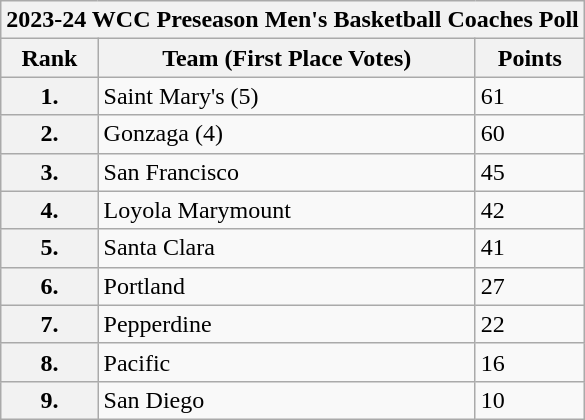<table class="wikitable">
<tr>
<th colspan="3">2023-24 WCC Preseason Men's Basketball Coaches Poll</th>
</tr>
<tr>
<th>Rank</th>
<th>Team (First Place Votes)</th>
<th>Points</th>
</tr>
<tr>
<th>1.</th>
<td>Saint Mary's (5)</td>
<td>61</td>
</tr>
<tr>
<th>2.</th>
<td>Gonzaga (4)</td>
<td>60</td>
</tr>
<tr>
<th>3.</th>
<td>San Francisco</td>
<td>45</td>
</tr>
<tr>
<th>4.</th>
<td>Loyola Marymount</td>
<td>42</td>
</tr>
<tr>
<th>5.</th>
<td>Santa Clara</td>
<td>41</td>
</tr>
<tr>
<th>6.</th>
<td>Portland</td>
<td>27</td>
</tr>
<tr>
<th>7.</th>
<td>Pepperdine</td>
<td>22</td>
</tr>
<tr>
<th>8.</th>
<td>Pacific</td>
<td>16</td>
</tr>
<tr>
<th>9.</th>
<td>San Diego</td>
<td>10</td>
</tr>
</table>
